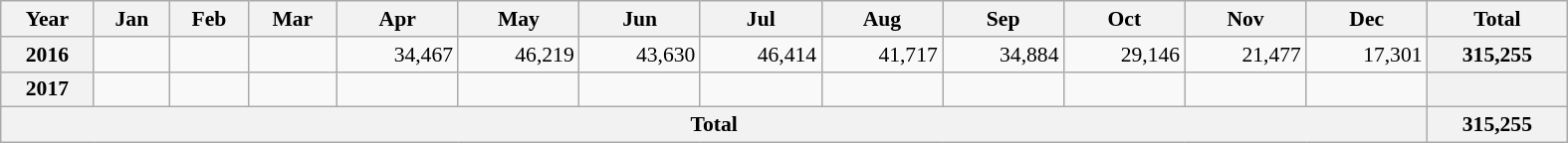<table class=wikitable style="text-align:right; font-size:0.9em; width:1050px;">
<tr>
<th>Year</th>
<th>Jan</th>
<th>Feb</th>
<th>Mar</th>
<th>Apr</th>
<th>May</th>
<th>Jun</th>
<th>Jul</th>
<th>Aug</th>
<th>Sep</th>
<th>Oct</th>
<th>Nov</th>
<th>Dec</th>
<th>Total</th>
</tr>
<tr>
<th>2016</th>
<td></td>
<td></td>
<td></td>
<td>34,467</td>
<td>46,219</td>
<td>43,630</td>
<td>46,414</td>
<td>41,717</td>
<td>34,884</td>
<td>29,146</td>
<td>21,477</td>
<td>17,301</td>
<th>315,255</th>
</tr>
<tr>
<th>2017</th>
<td></td>
<td></td>
<td></td>
<td></td>
<td></td>
<td></td>
<td></td>
<td></td>
<td></td>
<td></td>
<td></td>
<td></td>
<th></th>
</tr>
<tr>
<th colspan=13>Total</th>
<th>315,255</th>
</tr>
</table>
